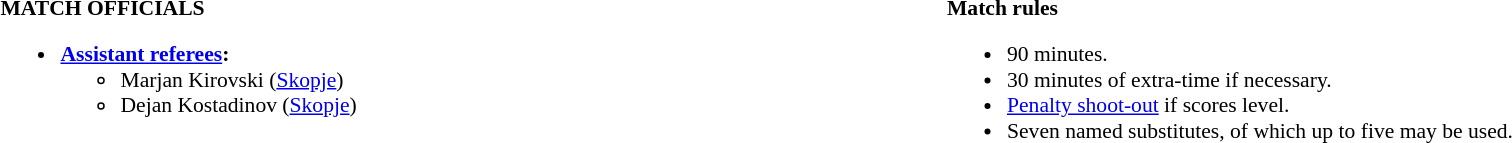<table width=100% style="font-size: 90%">
<tr>
<td width=50% valign=top><br><strong>MATCH OFFICIALS</strong><ul><li><strong><a href='#'>Assistant referees</a>:</strong><ul><li>Marjan Kirovski (<a href='#'>Skopje</a>)</li><li>Dejan Kostadinov (<a href='#'>Skopje</a>)</li></ul></li></ul></td>
<td width=50% valign=top><br><strong>Match rules</strong><ul><li>90 minutes.</li><li>30 minutes of extra-time if necessary.</li><li><a href='#'>Penalty shoot-out</a> if scores level.</li><li>Seven named substitutes, of which up to five may be used.</li></ul></td>
</tr>
</table>
